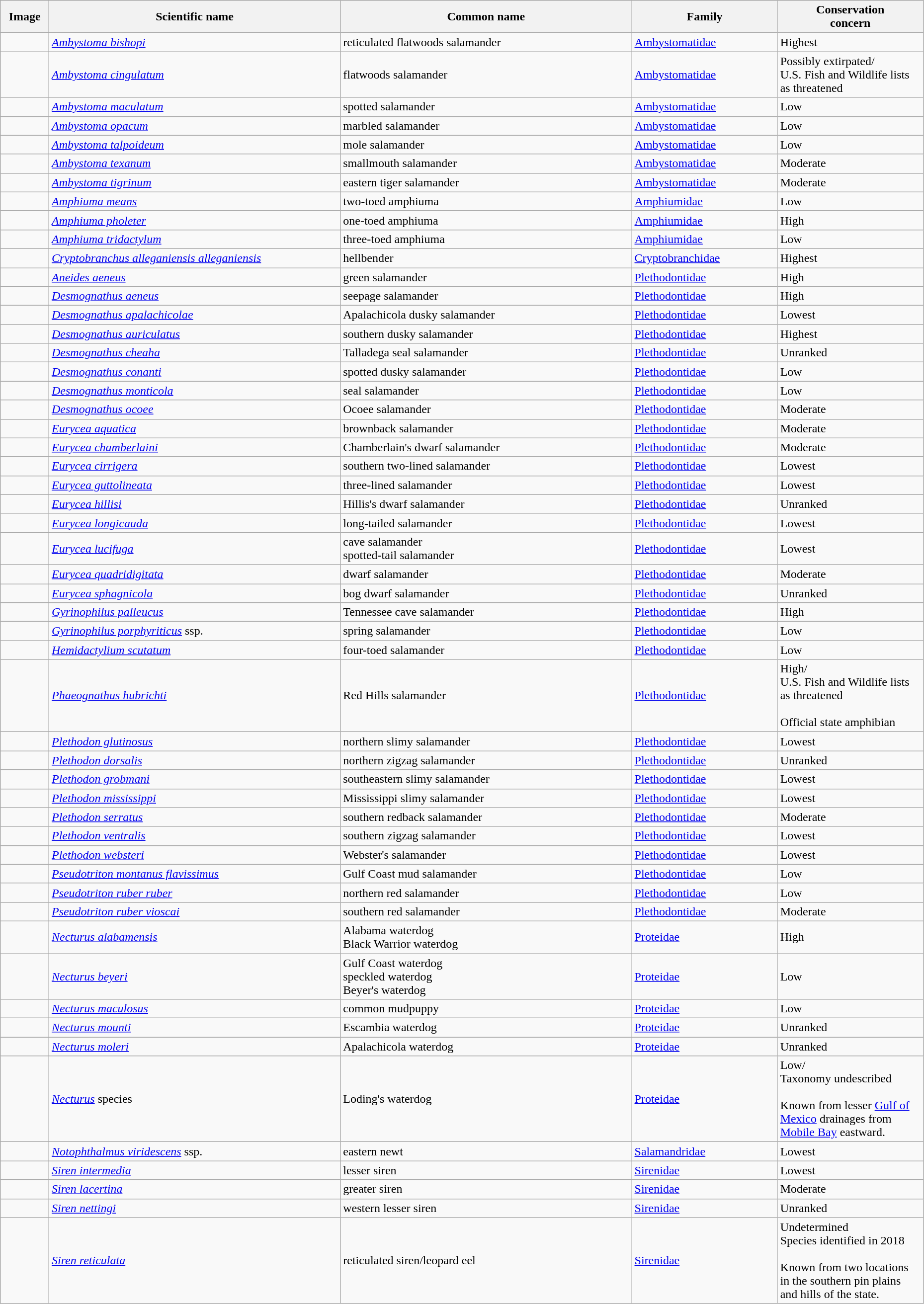<table class="wikitable sortable" style="width:98%">
<tr>
<th width = 5%  class="unsortable"><strong>Image</strong></th>
<th width = 30%><strong>Scientific name</strong></th>
<th width = 30%><strong>Common name</strong></th>
<th width = 15%><strong>Family</strong></th>
<th width = 15%><strong>Conservation<br>concern</strong></th>
</tr>
<tr>
<td></td>
<td><em><a href='#'>Ambystoma bishopi</a></em></td>
<td>reticulated flatwoods salamander</td>
<td><a href='#'>Ambystomatidae</a></td>
<td>Highest</td>
</tr>
<tr>
<td></td>
<td><em><a href='#'>Ambystoma cingulatum</a></em></td>
<td>flatwoods salamander</td>
<td><a href='#'>Ambystomatidae</a></td>
<td>Possibly extirpated/<br>U.S. Fish and Wildlife lists as threatened</td>
</tr>
<tr>
<td></td>
<td><em><a href='#'>Ambystoma maculatum</a></em></td>
<td>spotted salamander</td>
<td><a href='#'>Ambystomatidae</a></td>
<td>Low</td>
</tr>
<tr>
<td></td>
<td><em><a href='#'>Ambystoma opacum</a></em></td>
<td>marbled salamander</td>
<td><a href='#'>Ambystomatidae</a></td>
<td>Low</td>
</tr>
<tr>
<td></td>
<td><em><a href='#'>Ambystoma talpoideum</a></em></td>
<td>mole salamander</td>
<td><a href='#'>Ambystomatidae</a></td>
<td>Low</td>
</tr>
<tr>
<td></td>
<td><em><a href='#'>Ambystoma texanum</a></em></td>
<td>smallmouth salamander</td>
<td><a href='#'>Ambystomatidae</a></td>
<td>Moderate</td>
</tr>
<tr>
<td></td>
<td><em><a href='#'>Ambystoma tigrinum</a></em></td>
<td>eastern tiger salamander</td>
<td><a href='#'>Ambystomatidae</a></td>
<td>Moderate</td>
</tr>
<tr>
<td></td>
<td><em><a href='#'>Amphiuma means</a></em></td>
<td>two-toed amphiuma</td>
<td><a href='#'>Amphiumidae</a></td>
<td>Low</td>
</tr>
<tr>
<td></td>
<td><em><a href='#'>Amphiuma pholeter</a></em></td>
<td>one-toed amphiuma</td>
<td><a href='#'>Amphiumidae</a></td>
<td>High</td>
</tr>
<tr>
<td></td>
<td><em><a href='#'>Amphiuma tridactylum</a></em></td>
<td>three-toed amphiuma</td>
<td><a href='#'>Amphiumidae</a></td>
<td>Low</td>
</tr>
<tr>
<td></td>
<td><em><a href='#'>Cryptobranchus alleganiensis alleganiensis</a></em></td>
<td>hellbender</td>
<td><a href='#'>Cryptobranchidae</a></td>
<td>Highest</td>
</tr>
<tr>
<td></td>
<td><em><a href='#'>Aneides aeneus</a></em></td>
<td>green salamander</td>
<td><a href='#'>Plethodontidae</a></td>
<td>High</td>
</tr>
<tr>
<td></td>
<td><em><a href='#'>Desmognathus aeneus</a></em></td>
<td>seepage salamander</td>
<td><a href='#'>Plethodontidae</a></td>
<td>High</td>
</tr>
<tr>
<td></td>
<td><em><a href='#'>Desmognathus apalachicolae</a></em></td>
<td>Apalachicola dusky salamander</td>
<td><a href='#'>Plethodontidae</a></td>
<td>Lowest</td>
</tr>
<tr>
<td></td>
<td><em><a href='#'>Desmognathus auriculatus</a></em></td>
<td>southern dusky salamander</td>
<td><a href='#'>Plethodontidae</a></td>
<td>Highest</td>
</tr>
<tr>
<td></td>
<td><em><a href='#'>Desmognathus cheaha</a></em></td>
<td>Talladega seal salamander</td>
<td><a href='#'>Plethodontidae</a></td>
<td>Unranked</td>
</tr>
<tr>
<td></td>
<td><em><a href='#'>Desmognathus conanti</a></em></td>
<td>spotted dusky salamander</td>
<td><a href='#'>Plethodontidae</a></td>
<td>Low</td>
</tr>
<tr>
<td></td>
<td><em><a href='#'>Desmognathus monticola</a></em></td>
<td>seal salamander</td>
<td><a href='#'>Plethodontidae</a></td>
<td>Low</td>
</tr>
<tr>
<td></td>
<td><em><a href='#'>Desmognathus ocoee</a></em></td>
<td>Ocoee salamander</td>
<td><a href='#'>Plethodontidae</a></td>
<td>Moderate</td>
</tr>
<tr>
<td></td>
<td><em><a href='#'>Eurycea aquatica</a></em></td>
<td>brownback salamander</td>
<td><a href='#'>Plethodontidae</a></td>
<td>Moderate</td>
</tr>
<tr>
<td></td>
<td><em><a href='#'>Eurycea chamberlaini</a></em></td>
<td>Chamberlain's dwarf salamander</td>
<td><a href='#'>Plethodontidae</a></td>
<td>Moderate</td>
</tr>
<tr>
<td></td>
<td><em><a href='#'>Eurycea cirrigera</a></em></td>
<td>southern two-lined salamander</td>
<td><a href='#'>Plethodontidae</a></td>
<td>Lowest</td>
</tr>
<tr>
<td></td>
<td><em><a href='#'>Eurycea guttolineata</a></em></td>
<td>three-lined salamander</td>
<td><a href='#'>Plethodontidae</a></td>
<td>Lowest</td>
</tr>
<tr>
<td></td>
<td><em><a href='#'>Eurycea hillisi</a></em></td>
<td>Hillis's dwarf salamander</td>
<td><a href='#'>Plethodontidae</a></td>
<td>Unranked</td>
</tr>
<tr>
<td></td>
<td><em><a href='#'>Eurycea longicauda</a></em></td>
<td>long-tailed salamander</td>
<td><a href='#'>Plethodontidae</a></td>
<td>Lowest</td>
</tr>
<tr>
<td></td>
<td><em><a href='#'>Eurycea lucifuga</a></em></td>
<td>cave salamander<br>spotted-tail salamander</td>
<td><a href='#'>Plethodontidae</a></td>
<td>Lowest</td>
</tr>
<tr>
<td></td>
<td><em><a href='#'>Eurycea quadridigitata</a></em></td>
<td>dwarf salamander</td>
<td><a href='#'>Plethodontidae</a></td>
<td>Moderate</td>
</tr>
<tr>
<td></td>
<td><em><a href='#'>Eurycea sphagnicola</a></em></td>
<td>bog dwarf salamander</td>
<td><a href='#'>Plethodontidae</a></td>
<td>Unranked</td>
</tr>
<tr>
<td></td>
<td><em><a href='#'>Gyrinophilus palleucus</a></em></td>
<td>Tennessee cave salamander</td>
<td><a href='#'>Plethodontidae</a></td>
<td>High</td>
</tr>
<tr>
<td></td>
<td><em><a href='#'>Gyrinophilus porphyriticus</a></em> ssp.</td>
<td>spring salamander</td>
<td><a href='#'>Plethodontidae</a></td>
<td>Low</td>
</tr>
<tr>
<td></td>
<td><em><a href='#'>Hemidactylium scutatum</a></em></td>
<td>four-toed salamander</td>
<td><a href='#'>Plethodontidae</a></td>
<td>Low</td>
</tr>
<tr>
<td></td>
<td><em><a href='#'>Phaeognathus hubrichti</a></em></td>
<td>Red Hills salamander</td>
<td><a href='#'>Plethodontidae</a></td>
<td>High/<br>U.S. Fish and Wildlife lists as threatened<br> <br>Official state amphibian</td>
</tr>
<tr>
<td></td>
<td><em><a href='#'>Plethodon glutinosus</a></em></td>
<td>northern slimy salamander</td>
<td><a href='#'>Plethodontidae</a></td>
<td>Lowest</td>
</tr>
<tr>
<td></td>
<td><em><a href='#'>Plethodon dorsalis</a></em></td>
<td>northern zigzag salamander</td>
<td><a href='#'>Plethodontidae</a></td>
<td>Unranked</td>
</tr>
<tr>
<td></td>
<td><em><a href='#'>Plethodon grobmani</a></em></td>
<td>southeastern slimy salamander</td>
<td><a href='#'>Plethodontidae</a></td>
<td>Lowest</td>
</tr>
<tr>
<td></td>
<td><em><a href='#'>Plethodon mississippi</a></em></td>
<td>Mississippi slimy salamander</td>
<td><a href='#'>Plethodontidae</a></td>
<td>Lowest</td>
</tr>
<tr>
<td></td>
<td><em><a href='#'>Plethodon serratus</a></em></td>
<td>southern redback salamander</td>
<td><a href='#'>Plethodontidae</a></td>
<td>Moderate</td>
</tr>
<tr>
<td></td>
<td><em><a href='#'>Plethodon ventralis</a></em></td>
<td>southern zigzag salamander</td>
<td><a href='#'>Plethodontidae</a></td>
<td>Lowest</td>
</tr>
<tr>
<td></td>
<td><em><a href='#'>Plethodon websteri</a></em></td>
<td>Webster's salamander</td>
<td><a href='#'>Plethodontidae</a></td>
<td>Lowest</td>
</tr>
<tr>
<td></td>
<td><em><a href='#'>Pseudotriton montanus flavissimus</a></em></td>
<td>Gulf Coast mud salamander</td>
<td><a href='#'>Plethodontidae</a></td>
<td>Low</td>
</tr>
<tr>
<td></td>
<td><em><a href='#'>Pseudotriton ruber ruber</a></em></td>
<td>northern red salamander</td>
<td><a href='#'>Plethodontidae</a></td>
<td>Low</td>
</tr>
<tr>
<td></td>
<td><em><a href='#'>Pseudotriton ruber vioscai</a></em></td>
<td>southern red salamander</td>
<td><a href='#'>Plethodontidae</a></td>
<td>Moderate</td>
</tr>
<tr>
<td></td>
<td><em><a href='#'>Necturus alabamensis</a></em></td>
<td>Alabama waterdog<br>Black Warrior waterdog</td>
<td><a href='#'>Proteidae</a></td>
<td>High</td>
</tr>
<tr>
<td></td>
<td><em><a href='#'>Necturus beyeri</a></em></td>
<td>Gulf Coast waterdog<br>speckled waterdog<br>Beyer's waterdog</td>
<td><a href='#'>Proteidae</a></td>
<td>Low</td>
</tr>
<tr>
<td></td>
<td><em><a href='#'>Necturus maculosus</a></em></td>
<td>common mudpuppy</td>
<td><a href='#'>Proteidae</a></td>
<td>Low</td>
</tr>
<tr>
<td></td>
<td><em><a href='#'>Necturus mounti</a></em></td>
<td>Escambia waterdog</td>
<td><a href='#'>Proteidae</a></td>
<td>Unranked</td>
</tr>
<tr>
<td></td>
<td><em><a href='#'>Necturus moleri</a></em></td>
<td>Apalachicola waterdog</td>
<td><a href='#'>Proteidae</a></td>
<td>Unranked</td>
</tr>
<tr>
<td></td>
<td><em><a href='#'>Necturus</a></em> species</td>
<td>Loding's waterdog</td>
<td><a href='#'>Proteidae</a></td>
<td>Low/<br>Taxonomy undescribed<br> <br>Known from lesser <a href='#'>Gulf of Mexico</a> drainages from <a href='#'>Mobile Bay</a> eastward.</td>
</tr>
<tr>
<td></td>
<td><em><a href='#'>Notophthalmus viridescens</a></em> ssp.</td>
<td>eastern newt</td>
<td><a href='#'>Salamandridae</a></td>
<td>Lowest</td>
</tr>
<tr>
<td></td>
<td><em><a href='#'>Siren intermedia</a></em></td>
<td>lesser siren</td>
<td><a href='#'>Sirenidae</a></td>
<td>Lowest</td>
</tr>
<tr>
<td></td>
<td><em><a href='#'>Siren lacertina</a></em></td>
<td>greater siren</td>
<td><a href='#'>Sirenidae</a></td>
<td>Moderate</td>
</tr>
<tr>
<td></td>
<td><em><a href='#'>Siren nettingi</a></em></td>
<td>western lesser siren</td>
<td><a href='#'>Sirenidae</a></td>
<td>Unranked</td>
</tr>
<tr>
<td></td>
<td><em><a href='#'>Siren reticulata</a></em></td>
<td>reticulated siren/leopard eel</td>
<td><a href='#'>Sirenidae</a></td>
<td>Undetermined<br>Species identified in 2018<br> <br>Known from two locations in the southern pin plains and hills of the state.</td>
</tr>
</table>
